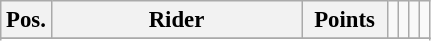<table class="wikitable" style="font-size: 95%">
<tr valign=top >
<th width=20px valign=middle>Pos.</th>
<th width=160px valign=middle>Rider</th>
<th width=50px valign=middle>Points</th>
<td></td>
<td></td>
<td></td>
<td></td>
</tr>
<tr>
</tr>
<tr>
</tr>
</table>
